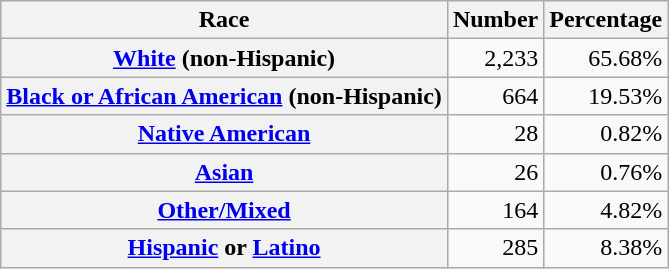<table class="wikitable" style="text-align:right">
<tr>
<th scope="col">Race</th>
<th scope="col">Number</th>
<th scope="col">Percentage</th>
</tr>
<tr>
<th scope="row"><a href='#'>White</a> (non-Hispanic)</th>
<td>2,233</td>
<td>65.68%</td>
</tr>
<tr>
<th scope="row"><a href='#'>Black or African American</a> (non-Hispanic)</th>
<td>664</td>
<td>19.53%</td>
</tr>
<tr>
<th scope="row"><a href='#'>Native American</a></th>
<td>28</td>
<td>0.82%</td>
</tr>
<tr>
<th scope="row"><a href='#'>Asian</a></th>
<td>26</td>
<td>0.76%</td>
</tr>
<tr>
<th scope="row"><a href='#'>Other/Mixed</a></th>
<td>164</td>
<td>4.82%</td>
</tr>
<tr>
<th scope="row"><a href='#'>Hispanic</a> or <a href='#'>Latino</a></th>
<td>285</td>
<td>8.38%</td>
</tr>
</table>
